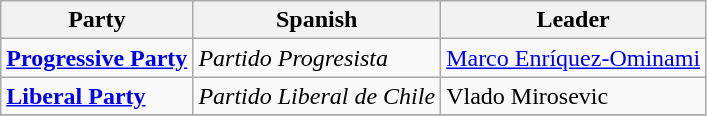<table class="wikitable" style="font-size:100%">
<tr>
<th>Party</th>
<th>Spanish</th>
<th>Leader</th>
</tr>
<tr>
<td> <strong><a href='#'>Progressive Party</a></strong></td>
<td><em>Partido Progresista</em></td>
<td><a href='#'>Marco Enríquez-Ominami</a></td>
</tr>
<tr>
<td> <strong><a href='#'>Liberal Party</a></strong></td>
<td><em>Partido Liberal de Chile</em></td>
<td>Vlado Mirosevic</td>
</tr>
<tr>
</tr>
</table>
